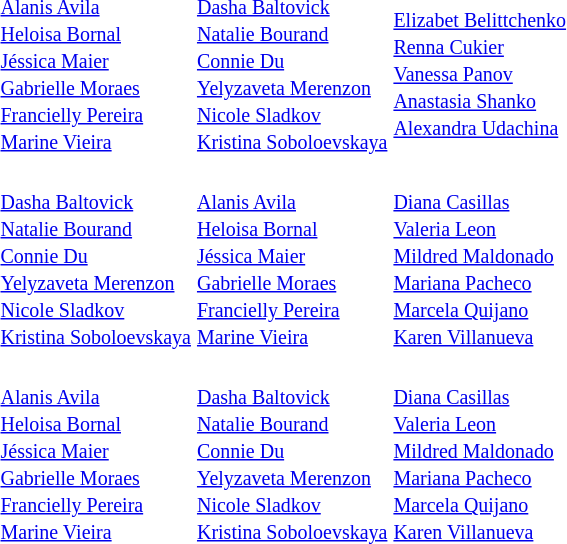<table>
<tr>
<th scope=row style="text-align:left"></th>
<td><br></td>
<td><br></td>
<td><br></td>
</tr>
<tr>
<th scope=row style="text-align:left"></th>
<td></td>
<td></td>
<td></td>
</tr>
<tr>
<th scope=row style="text-align:left"></th>
<td></td>
<td></td>
<td></td>
</tr>
<tr>
<th scope=row style="text-align:left"></th>
<td></td>
<td></td>
<td></td>
</tr>
<tr>
<th scope=row style="text-align:left"></th>
<td></td>
<td></td>
<td></td>
</tr>
<tr>
<th scope=row style="text-align:left"></th>
<td></td>
<td></td>
<td></td>
</tr>
<tr>
<th scope=row style="text-align:left"></th>
<td><br><small><a href='#'>Alanis Avila</a><br><a href='#'>Heloisa Bornal</a><br><a href='#'>Jéssica Maier</a><br><a href='#'>Gabrielle Moraes</a><br><a href='#'>Francielly Pereira</a><br><a href='#'>Marine Vieira</a></small></td>
<td><br><small><a href='#'>Dasha Baltovick</a><br><a href='#'>Natalie Bourand</a><br><a href='#'>Connie Du</a><br><a href='#'>Yelyzaveta Merenzon</a><br><a href='#'>Nicole Sladkov</a><br><a href='#'>Kristina Soboloevskaya</a></small></td>
<td><br><small><a href='#'>Elizabet Belittchenko</a><br><a href='#'>Renna Cukier</a><br><a href='#'>Vanessa Panov</a><br><a href='#'>Anastasia Shanko</a><br><a href='#'>Alexandra Udachina</a></small></td>
</tr>
<tr>
<th scope=row style="text-align:left"></th>
<td><br><small><a href='#'>Dasha Baltovick</a><br><a href='#'>Natalie Bourand</a><br><a href='#'>Connie Du</a><br><a href='#'>Yelyzaveta Merenzon</a><br><a href='#'>Nicole Sladkov</a><br><a href='#'>Kristina Soboloevskaya</a></small></td>
<td><br><small><a href='#'>Alanis Avila</a><br><a href='#'>Heloisa Bornal</a><br><a href='#'>Jéssica Maier</a><br><a href='#'>Gabrielle Moraes</a><br><a href='#'>Francielly Pereira</a><br><a href='#'>Marine Vieira</a></small></td>
<td><br><small><a href='#'>Diana Casillas</a><br><a href='#'>Valeria Leon</a><br><a href='#'>Mildred Maldonado</a><br><a href='#'>Mariana Pacheco</a><br><a href='#'>Marcela Quijano</a><br><a href='#'>Karen Villanueva</a></small></td>
</tr>
<tr>
<th scope=row style="text-align:left"></th>
<td><br><small><a href='#'>Alanis Avila</a><br><a href='#'>Heloisa Bornal</a><br><a href='#'>Jéssica Maier</a><br><a href='#'>Gabrielle Moraes</a><br><a href='#'>Francielly Pereira</a><br><a href='#'>Marine Vieira</a></small></td>
<td><br><small><a href='#'>Dasha Baltovick</a><br><a href='#'>Natalie Bourand</a><br><a href='#'>Connie Du</a><br><a href='#'>Yelyzaveta Merenzon</a><br><a href='#'>Nicole Sladkov</a><br><a href='#'>Kristina Soboloevskaya</a></small></td>
<td><br><small><a href='#'>Diana Casillas</a><br><a href='#'>Valeria Leon</a><br><a href='#'>Mildred Maldonado</a><br><a href='#'>Mariana Pacheco</a><br><a href='#'>Marcela Quijano</a><br><a href='#'>Karen Villanueva</a></small></td>
</tr>
</table>
